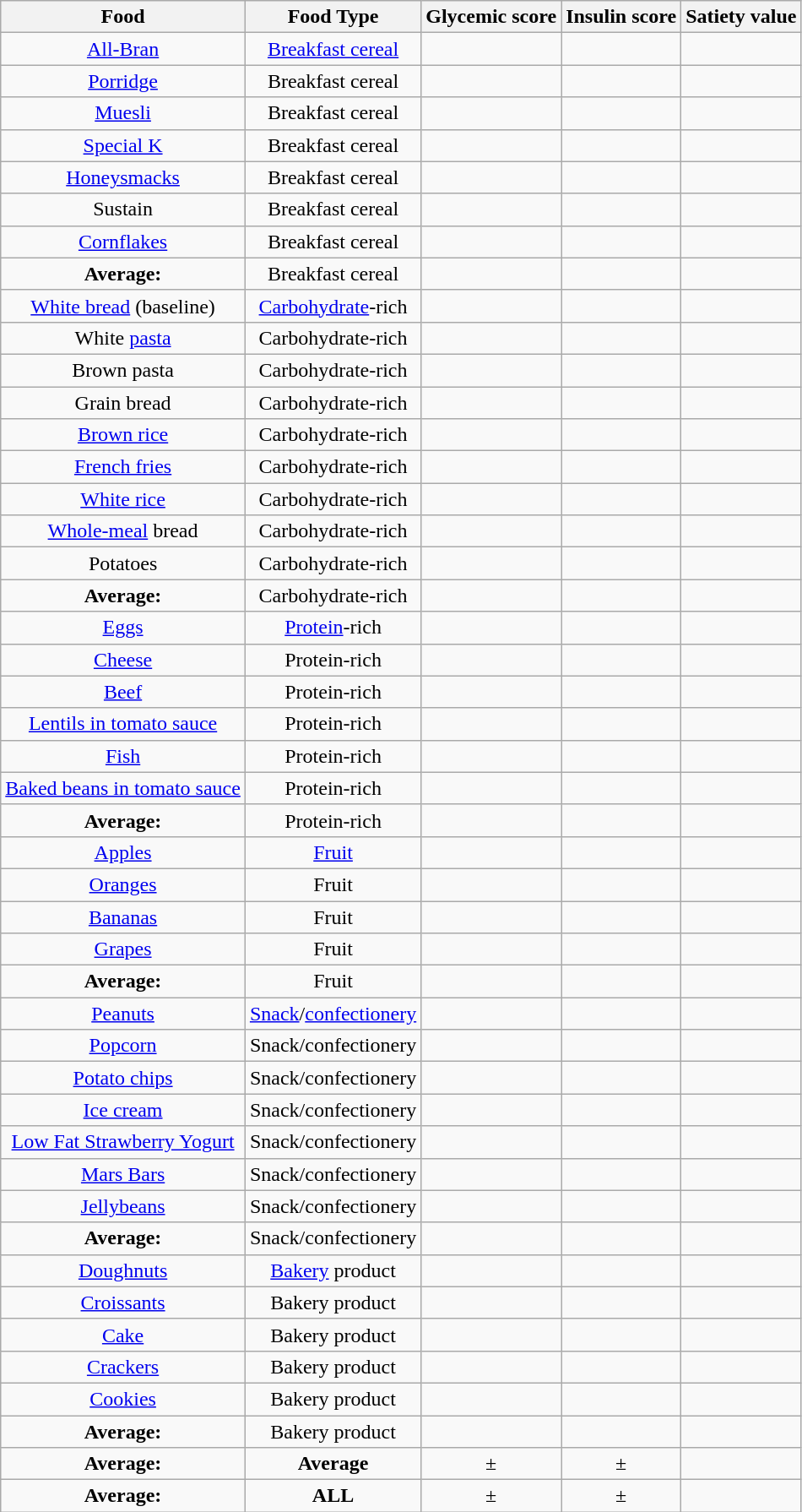<table class="wikitable sortable sticky-header" style="text-align:center;">
<tr>
<th>Food</th>
<th>Food Type</th>
<th>Glycemic score</th>
<th>Insulin score</th>
<th>Satiety value</th>
</tr>
<tr>
<td><a href='#'>All-Bran</a></td>
<td><a href='#'>Breakfast cereal</a></td>
<td></td>
<td></td>
<td></td>
</tr>
<tr>
<td><a href='#'>Porridge</a></td>
<td>Breakfast cereal</td>
<td></td>
<td></td>
<td></td>
</tr>
<tr>
<td><a href='#'>Muesli</a></td>
<td>Breakfast cereal</td>
<td></td>
<td></td>
<td></td>
</tr>
<tr>
<td><a href='#'>Special K</a></td>
<td>Breakfast cereal</td>
<td></td>
<td></td>
<td></td>
</tr>
<tr>
<td><a href='#'>Honeysmacks</a></td>
<td>Breakfast cereal</td>
<td></td>
<td></td>
<td></td>
</tr>
<tr>
<td>Sustain</td>
<td>Breakfast cereal</td>
<td></td>
<td></td>
<td></td>
</tr>
<tr>
<td><a href='#'>Cornflakes</a></td>
<td>Breakfast cereal</td>
<td></td>
<td></td>
<td></td>
</tr>
<tr>
<td><strong>Average:</strong></td>
<td>Breakfast cereal</td>
<td></td>
<td></td>
<td></td>
</tr>
<tr>
<td><a href='#'>White bread</a> (baseline)</td>
<td><a href='#'>Carbohydrate</a>-rich</td>
<td></td>
<td></td>
<td></td>
</tr>
<tr>
<td>White <a href='#'>pasta</a></td>
<td>Carbohydrate-rich</td>
<td></td>
<td></td>
<td></td>
</tr>
<tr>
<td>Brown pasta</td>
<td>Carbohydrate-rich</td>
<td></td>
<td></td>
<td></td>
</tr>
<tr>
<td>Grain bread</td>
<td>Carbohydrate-rich</td>
<td></td>
<td></td>
<td></td>
</tr>
<tr>
<td><a href='#'>Brown rice</a></td>
<td>Carbohydrate-rich</td>
<td></td>
<td></td>
<td></td>
</tr>
<tr>
<td><a href='#'>French fries</a></td>
<td>Carbohydrate-rich</td>
<td></td>
<td></td>
<td></td>
</tr>
<tr>
<td><a href='#'>White rice</a></td>
<td>Carbohydrate-rich</td>
<td></td>
<td></td>
<td></td>
</tr>
<tr>
<td><a href='#'>Whole-meal</a> bread</td>
<td>Carbohydrate-rich</td>
<td></td>
<td></td>
<td></td>
</tr>
<tr>
<td>Potatoes</td>
<td>Carbohydrate-rich</td>
<td></td>
<td></td>
<td></td>
</tr>
<tr>
<td><strong>Average:</strong></td>
<td>Carbohydrate-rich</td>
<td></td>
<td></td>
<td></td>
</tr>
<tr>
<td><a href='#'>Eggs</a></td>
<td><a href='#'>Protein</a>-rich</td>
<td></td>
<td></td>
<td></td>
</tr>
<tr>
<td><a href='#'>Cheese</a></td>
<td>Protein-rich</td>
<td></td>
<td></td>
<td></td>
</tr>
<tr>
<td><a href='#'>Beef</a></td>
<td>Protein-rich</td>
<td></td>
<td></td>
<td></td>
</tr>
<tr>
<td><a href='#'>Lentils in tomato sauce</a></td>
<td>Protein-rich</td>
<td></td>
<td></td>
<td></td>
</tr>
<tr>
<td><a href='#'>Fish</a></td>
<td>Protein-rich</td>
<td></td>
<td></td>
<td></td>
</tr>
<tr>
<td><a href='#'>Baked beans in tomato sauce</a></td>
<td>Protein-rich</td>
<td></td>
<td></td>
<td></td>
</tr>
<tr>
<td><strong>Average:</strong></td>
<td>Protein-rich</td>
<td></td>
<td></td>
<td></td>
</tr>
<tr>
<td><a href='#'>Apples</a></td>
<td><a href='#'>Fruit</a></td>
<td></td>
<td></td>
<td></td>
</tr>
<tr>
<td><a href='#'>Oranges</a></td>
<td>Fruit</td>
<td></td>
<td></td>
<td></td>
</tr>
<tr>
<td><a href='#'>Bananas</a></td>
<td>Fruit</td>
<td></td>
<td></td>
<td></td>
</tr>
<tr>
<td><a href='#'>Grapes</a></td>
<td>Fruit</td>
<td></td>
<td></td>
<td></td>
</tr>
<tr>
<td><strong>Average:</strong></td>
<td>Fruit</td>
<td></td>
<td></td>
<td></td>
</tr>
<tr>
<td><a href='#'>Peanuts</a></td>
<td><a href='#'>Snack</a>/<a href='#'>confectionery</a></td>
<td></td>
<td></td>
<td></td>
</tr>
<tr>
<td><a href='#'>Popcorn</a></td>
<td>Snack/confectionery</td>
<td></td>
<td></td>
<td></td>
</tr>
<tr>
<td><a href='#'>Potato chips</a></td>
<td>Snack/confectionery</td>
<td></td>
<td></td>
<td></td>
</tr>
<tr>
<td><a href='#'>Ice cream</a></td>
<td>Snack/confectionery</td>
<td></td>
<td></td>
<td></td>
</tr>
<tr>
<td><a href='#'>Low Fat Strawberry Yogurt</a></td>
<td>Snack/confectionery</td>
<td></td>
<td></td>
<td></td>
</tr>
<tr>
<td><a href='#'>Mars Bars</a></td>
<td>Snack/confectionery</td>
<td></td>
<td></td>
<td></td>
</tr>
<tr>
<td><a href='#'>Jellybeans</a></td>
<td>Snack/confectionery</td>
<td></td>
<td></td>
<td></td>
</tr>
<tr>
<td><strong>Average:</strong></td>
<td>Snack/confectionery</td>
<td></td>
<td></td>
<td></td>
</tr>
<tr>
<td><a href='#'>Doughnuts</a></td>
<td><a href='#'>Bakery</a> product</td>
<td></td>
<td></td>
<td></td>
</tr>
<tr>
<td><a href='#'>Croissants</a></td>
<td>Bakery product</td>
<td></td>
<td></td>
<td></td>
</tr>
<tr>
<td><a href='#'>Cake</a></td>
<td>Bakery product</td>
<td></td>
<td></td>
<td></td>
</tr>
<tr>
<td><a href='#'>Crackers</a></td>
<td>Bakery product</td>
<td></td>
<td></td>
<td></td>
</tr>
<tr>
<td><a href='#'>Cookies</a></td>
<td>Bakery product</td>
<td></td>
<td></td>
<td></td>
</tr>
<tr>
<td><strong>Average:</strong></td>
<td>Bakery product</td>
<td></td>
<td></td>
<td></td>
</tr>
<tr>
<td><strong>Average:</strong></td>
<td><strong>Average</strong></td>
<td> ± </td>
<td> ± </td>
<td></td>
</tr>
<tr>
<td><strong>Average:</strong></td>
<td><strong>ALL</strong></td>
<td> ± </td>
<td> ± </td>
<td></td>
</tr>
</table>
